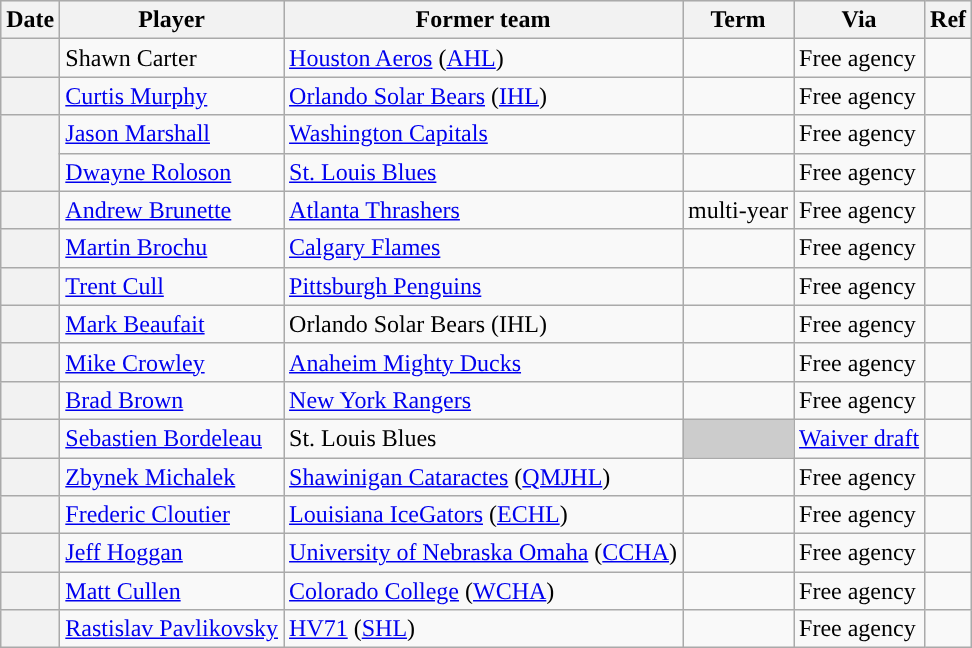<table class="wikitable plainrowheaders">
<tr style="background:#ddd; text-align:center;">
<th>Date</th>
<th>Player</th>
<th>Former team</th>
<th>Term</th>
<th>Via</th>
<th>Ref</th>
</tr>
<tr>
<th scope="row"></th>
<td>Shawn Carter</td>
<td><a href='#'>Houston Aeros</a> (<a href='#'>AHL</a>)</td>
<td></td>
<td>Free agency</td>
<td></td>
</tr>
<tr>
<th scope="row"></th>
<td><a href='#'>Curtis Murphy</a></td>
<td><a href='#'>Orlando Solar Bears</a> (<a href='#'>IHL</a>)</td>
<td></td>
<td>Free agency</td>
<td></td>
</tr>
<tr>
<th scope="row" rowspan=2></th>
<td><a href='#'>Jason Marshall</a></td>
<td><a href='#'>Washington Capitals</a></td>
<td></td>
<td>Free agency</td>
<td></td>
</tr>
<tr>
<td><a href='#'>Dwayne Roloson</a></td>
<td><a href='#'>St. Louis Blues</a></td>
<td></td>
<td>Free agency</td>
<td></td>
</tr>
<tr>
<th scope="row"></th>
<td><a href='#'>Andrew Brunette</a></td>
<td><a href='#'>Atlanta Thrashers</a></td>
<td>multi-year</td>
<td>Free agency</td>
<td></td>
</tr>
<tr>
<th scope="row"></th>
<td><a href='#'>Martin Brochu</a></td>
<td><a href='#'>Calgary Flames</a></td>
<td></td>
<td>Free agency</td>
<td></td>
</tr>
<tr>
<th scope="row"></th>
<td><a href='#'>Trent Cull</a></td>
<td><a href='#'>Pittsburgh Penguins</a></td>
<td></td>
<td>Free agency</td>
<td></td>
</tr>
<tr>
<th scope="row"></th>
<td><a href='#'>Mark Beaufait</a></td>
<td>Orlando Solar Bears (IHL)</td>
<td></td>
<td>Free agency</td>
<td></td>
</tr>
<tr>
<th scope="row"></th>
<td><a href='#'>Mike Crowley</a></td>
<td><a href='#'>Anaheim Mighty Ducks</a></td>
<td></td>
<td>Free agency</td>
<td></td>
</tr>
<tr>
<th scope="row"></th>
<td><a href='#'>Brad Brown</a></td>
<td><a href='#'>New York Rangers</a></td>
<td></td>
<td>Free agency</td>
<td></td>
</tr>
<tr>
<th scope="row"></th>
<td><a href='#'>Sebastien Bordeleau</a></td>
<td>St. Louis Blues</td>
<td style="background:#ccc"></td>
<td><a href='#'>Waiver draft</a></td>
<td></td>
</tr>
<tr>
<th scope="row"></th>
<td><a href='#'>Zbynek Michalek</a></td>
<td><a href='#'>Shawinigan Cataractes</a> (<a href='#'>QMJHL</a>)</td>
<td></td>
<td>Free agency</td>
<td></td>
</tr>
<tr>
<th scope="row"></th>
<td><a href='#'>Frederic Cloutier</a></td>
<td><a href='#'>Louisiana IceGators</a> (<a href='#'>ECHL</a>)</td>
<td></td>
<td>Free agency</td>
<td></td>
</tr>
<tr>
<th scope="row"></th>
<td><a href='#'>Jeff Hoggan</a></td>
<td><a href='#'>University of Nebraska Omaha</a> (<a href='#'>CCHA</a>)</td>
<td></td>
<td>Free agency</td>
<td></td>
</tr>
<tr>
<th scope="row"></th>
<td><a href='#'>Matt Cullen</a></td>
<td><a href='#'>Colorado College</a> (<a href='#'>WCHA</a>)</td>
<td></td>
<td>Free agency</td>
<td></td>
</tr>
<tr>
<th scope="row"></th>
<td><a href='#'>Rastislav Pavlikovsky</a></td>
<td><a href='#'>HV71</a> (<a href='#'>SHL</a>)</td>
<td></td>
<td>Free agency</td>
<td></td>
</tr>
</table>
